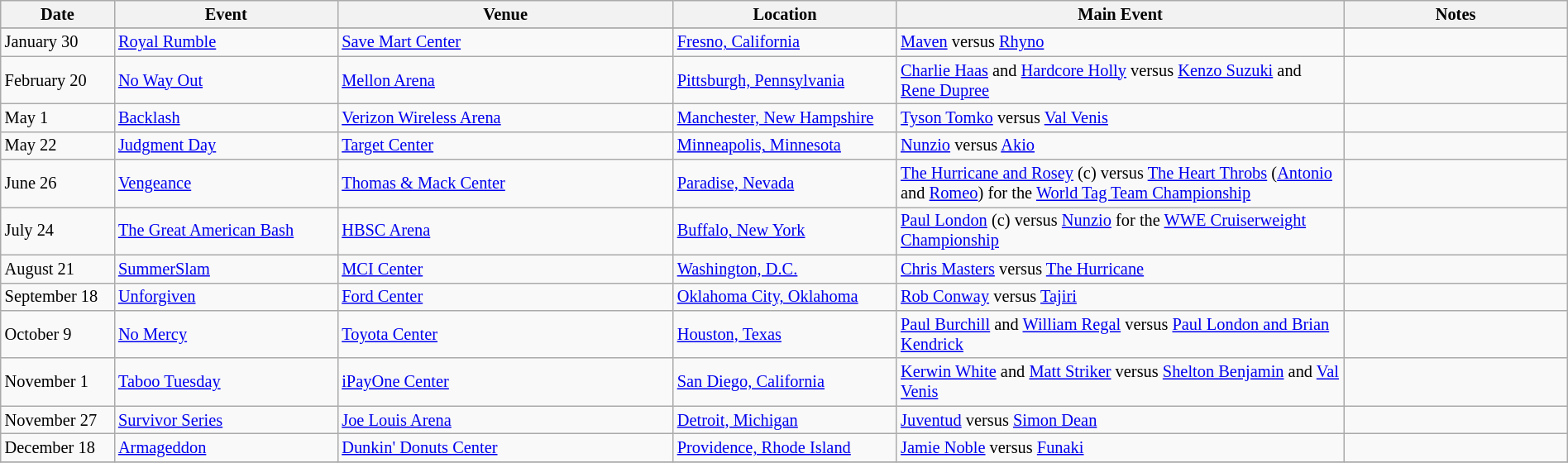<table class="sortable wikitable succession-box" style="font-size:85%; width:100%">
<tr>
<th scope="col" style="width:5%;">Date</th>
<th scope="col" style="width:10%;">Event</th>
<th scope="col" style="width:15%;">Venue</th>
<th scope="col" style="width:10%;">Location</th>
<th scope="col" style="width:20%;">Main Event</th>
<th scope="col" style="width:10%;">Notes</th>
</tr>
<tr>
</tr>
<tr>
<td>January 30</td>
<td><a href='#'>Royal Rumble</a></td>
<td><a href='#'>Save Mart Center</a></td>
<td><a href='#'>Fresno, California</a></td>
<td><a href='#'>Maven</a> versus <a href='#'>Rhyno</a></td>
<td></td>
</tr>
<tr>
<td>February 20</td>
<td><a href='#'>No Way Out</a></td>
<td><a href='#'>Mellon Arena</a></td>
<td><a href='#'>Pittsburgh, Pennsylvania</a></td>
<td><a href='#'>Charlie Haas</a> and <a href='#'>Hardcore Holly</a> versus <a href='#'>Kenzo Suzuki</a> and <a href='#'>Rene Dupree</a></td>
<td></td>
</tr>
<tr>
<td>May 1</td>
<td><a href='#'>Backlash</a></td>
<td><a href='#'>Verizon Wireless Arena</a></td>
<td><a href='#'>Manchester, New Hampshire</a></td>
<td><a href='#'>Tyson Tomko</a> versus <a href='#'>Val Venis</a></td>
<td></td>
</tr>
<tr>
<td>May 22</td>
<td><a href='#'>Judgment Day</a></td>
<td><a href='#'>Target Center</a></td>
<td><a href='#'>Minneapolis, Minnesota</a></td>
<td><a href='#'>Nunzio</a> versus <a href='#'>Akio</a></td>
<td></td>
</tr>
<tr>
<td>June 26</td>
<td><a href='#'>Vengeance</a></td>
<td><a href='#'>Thomas & Mack Center</a></td>
<td><a href='#'>Paradise, Nevada</a></td>
<td><a href='#'>The Hurricane and Rosey</a> (c) versus <a href='#'>The Heart Throbs</a> (<a href='#'>Antonio</a> and <a href='#'>Romeo</a>) for the <a href='#'>World Tag Team Championship</a></td>
<td></td>
</tr>
<tr>
<td>July 24</td>
<td><a href='#'>The Great American Bash</a></td>
<td><a href='#'>HBSC Arena</a></td>
<td><a href='#'>Buffalo, New York</a></td>
<td><a href='#'>Paul London</a> (c) versus <a href='#'>Nunzio</a> for the <a href='#'>WWE Cruiserweight Championship</a></td>
<td></td>
</tr>
<tr>
<td>August 21</td>
<td><a href='#'>SummerSlam</a></td>
<td><a href='#'>MCI Center</a></td>
<td><a href='#'>Washington, D.C.</a></td>
<td><a href='#'>Chris Masters</a> versus <a href='#'>The Hurricane</a></td>
<td></td>
</tr>
<tr>
<td>September 18</td>
<td><a href='#'>Unforgiven</a></td>
<td><a href='#'>Ford Center</a></td>
<td><a href='#'>Oklahoma City, Oklahoma</a></td>
<td><a href='#'>Rob Conway</a> versus <a href='#'>Tajiri</a></td>
<td></td>
</tr>
<tr>
<td>October 9</td>
<td><a href='#'>No Mercy</a></td>
<td><a href='#'>Toyota Center</a></td>
<td><a href='#'>Houston, Texas</a></td>
<td><a href='#'>Paul Burchill</a> and <a href='#'>William Regal</a> versus <a href='#'>Paul London and Brian Kendrick</a></td>
<td></td>
</tr>
<tr>
<td>November 1</td>
<td><a href='#'>Taboo Tuesday</a></td>
<td><a href='#'>iPayOne Center</a></td>
<td><a href='#'>San Diego, California</a></td>
<td><a href='#'>Kerwin White</a> and <a href='#'>Matt Striker</a> versus <a href='#'>Shelton Benjamin</a> and <a href='#'>Val Venis</a></td>
<td></td>
</tr>
<tr>
<td>November 27</td>
<td><a href='#'>Survivor Series</a></td>
<td><a href='#'>Joe Louis Arena</a></td>
<td><a href='#'>Detroit, Michigan</a></td>
<td><a href='#'>Juventud</a> versus <a href='#'>Simon Dean</a></td>
<td></td>
</tr>
<tr>
<td>December 18</td>
<td><a href='#'>Armageddon</a></td>
<td><a href='#'>Dunkin' Donuts Center</a></td>
<td><a href='#'>Providence, Rhode Island</a></td>
<td><a href='#'>Jamie Noble</a> versus <a href='#'>Funaki</a></td>
<td></td>
</tr>
<tr>
</tr>
</table>
